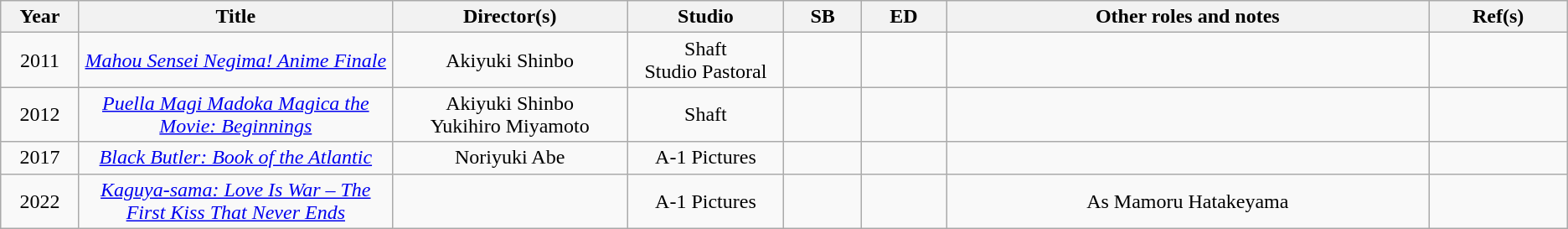<table class="wikitable sortable" style="text-align:center; margin=auto; ">
<tr>
<th scope="col" width=5%>Year</th>
<th scope="col" width=20%>Title</th>
<th scope="col" width=15%>Director(s)</th>
<th scope="col" width=10%>Studio</th>
<th scope="col" class="unsortable">SB</th>
<th scope="col" class="unsortable">ED</th>
<th scope="col" class="unsortable">Other roles and notes</th>
<th scope="col" class="unsortable">Ref(s)</th>
</tr>
<tr>
<td>2011</td>
<td><em><a href='#'>Mahou Sensei Negima! Anime Finale</a></em></td>
<td>Akiyuki Shinbo</td>
<td>Shaft<br>Studio Pastoral</td>
<td></td>
<td></td>
<td></td>
<td></td>
</tr>
<tr>
<td>2012</td>
<td><em><a href='#'>Puella Magi Madoka Magica the Movie: Beginnings</a></em></td>
<td>Akiyuki Shinbo <br>Yukihiro Miyamoto</td>
<td>Shaft</td>
<td></td>
<td></td>
<td></td>
<td></td>
</tr>
<tr>
<td>2017</td>
<td><em><a href='#'>Black Butler: Book of the Atlantic</a></em></td>
<td>Noriyuki Abe</td>
<td>A-1 Pictures</td>
<td></td>
<td></td>
<td></td>
<td></td>
</tr>
<tr>
<td>2022</td>
<td><em><a href='#'>Kaguya-sama: Love Is War – The First Kiss That Never Ends</a></em></td>
<td></td>
<td>A-1 Pictures</td>
<td></td>
<td></td>
<td>As Mamoru Hatakeyama</td>
<td></td>
</tr>
</table>
